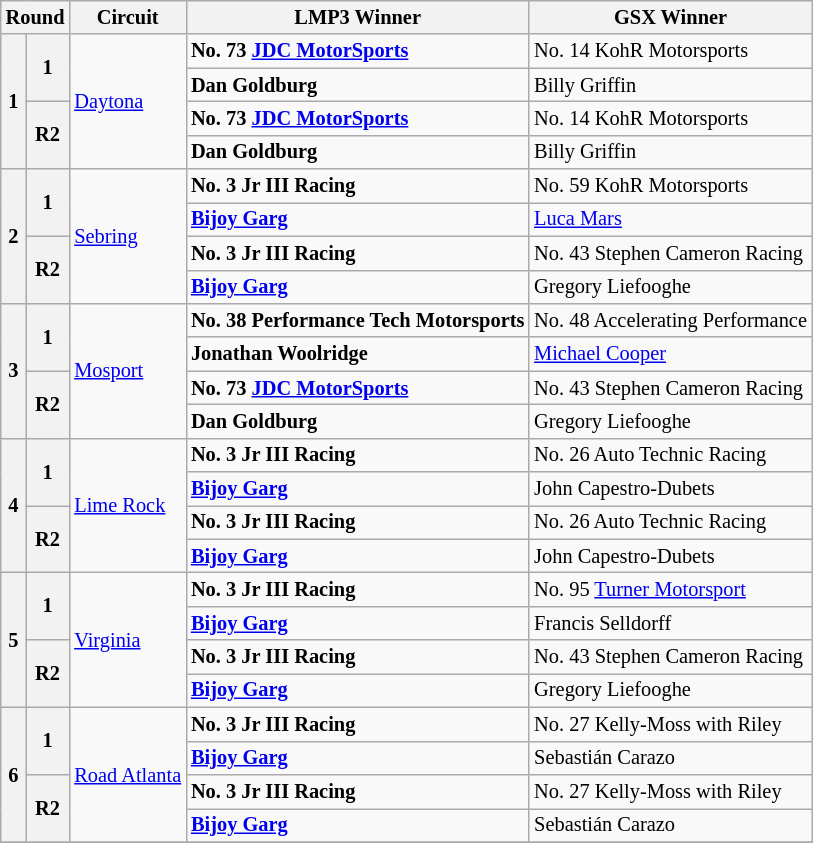<table class="wikitable" style="font-size:85%;">
<tr>
<th colspan=2>Round</th>
<th>Circuit</th>
<th>LMP3 Winner</th>
<th>GSX Winner</th>
</tr>
<tr>
<th rowspan=4>1</th>
<th rowspan=2>1</th>
<td rowspan=4> <a href='#'>Daytona</a></td>
<td><strong> No. 73 <a href='#'>JDC MotorSports</a></strong></td>
<td> No. 14 KohR Motorsports</td>
</tr>
<tr>
<td><strong> Dan Goldburg</strong></td>
<td> Billy Griffin</td>
</tr>
<tr>
<th rowspan=2>R2</th>
<td><strong> No. 73 <a href='#'>JDC MotorSports</a></strong></td>
<td> No. 14 KohR Motorsports</td>
</tr>
<tr>
<td><strong> Dan Goldburg</strong></td>
<td> Billy Griffin</td>
</tr>
<tr>
<th rowspan=4>2</th>
<th rowspan=2>1</th>
<td rowspan=4> <a href='#'>Sebring</a></td>
<td><strong> No. 3 Jr III Racing</strong></td>
<td> No. 59 KohR Motorsports</td>
</tr>
<tr>
<td><strong> <a href='#'>Bijoy Garg</a></strong></td>
<td> <a href='#'>Luca Mars</a></td>
</tr>
<tr>
<th rowspan=2>R2</th>
<td><strong> No. 3 Jr III Racing</strong></td>
<td> No. 43 Stephen Cameron Racing</td>
</tr>
<tr>
<td><strong> <a href='#'>Bijoy Garg</a></strong></td>
<td> Gregory Liefooghe</td>
</tr>
<tr>
<th rowspan=4>3</th>
<th rowspan=2>1</th>
<td rowspan=4> <a href='#'>Mosport</a></td>
<td><strong> No. 38 Performance Tech Motorsports</strong></td>
<td> No. 48 Accelerating Performance</td>
</tr>
<tr>
<td><strong> Jonathan Woolridge</strong></td>
<td> <a href='#'>Michael Cooper</a></td>
</tr>
<tr>
<th rowspan=2>R2</th>
<td><strong> No. 73 <a href='#'>JDC MotorSports</a></strong></td>
<td> No. 43 Stephen Cameron Racing</td>
</tr>
<tr>
<td><strong> Dan Goldburg</strong></td>
<td> Gregory Liefooghe</td>
</tr>
<tr>
<th rowspan=4>4</th>
<th rowspan=2>1</th>
<td rowspan=4> <a href='#'>Lime Rock</a></td>
<td><strong> No. 3 Jr III Racing</strong></td>
<td> No. 26 Auto Technic Racing</td>
</tr>
<tr>
<td><strong> <a href='#'>Bijoy Garg</a></strong></td>
<td> John Capestro-Dubets</td>
</tr>
<tr>
<th rowspan=2>R2</th>
<td><strong> No. 3 Jr III Racing</strong></td>
<td> No. 26 Auto Technic Racing</td>
</tr>
<tr>
<td><strong> <a href='#'>Bijoy Garg</a></strong></td>
<td> John Capestro-Dubets</td>
</tr>
<tr>
<th rowspan=4>5</th>
<th rowspan=2>1</th>
<td rowspan=4> <a href='#'>Virginia</a></td>
<td><strong> No. 3 Jr III Racing</strong></td>
<td> No. 95 <a href='#'>Turner Motorsport</a></td>
</tr>
<tr>
<td><strong> <a href='#'>Bijoy Garg</a></strong></td>
<td> Francis Selldorff</td>
</tr>
<tr>
<th rowspan=2>R2</th>
<td><strong> No. 3 Jr III Racing</strong></td>
<td> No. 43 Stephen Cameron Racing</td>
</tr>
<tr>
<td><strong> <a href='#'>Bijoy Garg</a></strong></td>
<td> Gregory Liefooghe</td>
</tr>
<tr>
<th rowspan=4>6</th>
<th rowspan=2>1</th>
<td rowspan=4> <a href='#'>Road Atlanta</a></td>
<td><strong> No. 3 Jr III Racing</strong></td>
<td> No. 27 Kelly-Moss with Riley</td>
</tr>
<tr>
<td><strong> <a href='#'>Bijoy Garg</a></strong></td>
<td> Sebastián Carazo</td>
</tr>
<tr>
<th rowspan=2>R2</th>
<td><strong> No. 3 Jr III Racing</strong></td>
<td> No. 27 Kelly-Moss with Riley</td>
</tr>
<tr>
<td><strong> <a href='#'>Bijoy Garg</a></strong></td>
<td> Sebastián Carazo</td>
</tr>
<tr>
</tr>
</table>
